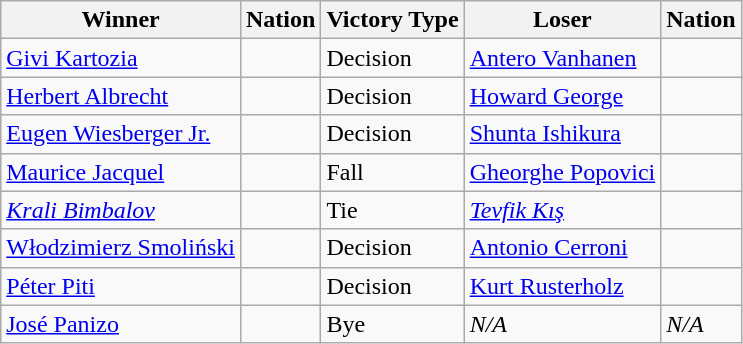<table class="wikitable sortable" style="text-align:left;">
<tr>
<th>Winner</th>
<th>Nation</th>
<th>Victory Type</th>
<th>Loser</th>
<th>Nation</th>
</tr>
<tr>
<td><a href='#'>Givi Kartozia</a></td>
<td></td>
<td>Decision</td>
<td><a href='#'>Antero Vanhanen</a></td>
<td></td>
</tr>
<tr>
<td><a href='#'>Herbert Albrecht</a></td>
<td></td>
<td>Decision</td>
<td><a href='#'>Howard George</a></td>
<td></td>
</tr>
<tr>
<td><a href='#'>Eugen Wiesberger Jr.</a></td>
<td></td>
<td>Decision</td>
<td><a href='#'>Shunta Ishikura</a></td>
<td></td>
</tr>
<tr>
<td><a href='#'>Maurice Jacquel</a></td>
<td></td>
<td>Fall</td>
<td><a href='#'>Gheorghe Popovici</a></td>
<td></td>
</tr>
<tr>
<td><em><a href='#'>Krali Bimbalov</a></em></td>
<td><em></em></td>
<td>Tie</td>
<td><em><a href='#'>Tevfik Kış</a></em></td>
<td><em></em></td>
</tr>
<tr>
<td><a href='#'>Włodzimierz Smoliński</a></td>
<td></td>
<td>Decision</td>
<td><a href='#'>Antonio Cerroni</a></td>
<td></td>
</tr>
<tr>
<td><a href='#'>Péter Piti</a></td>
<td></td>
<td>Decision</td>
<td><a href='#'>Kurt Rusterholz</a></td>
<td></td>
</tr>
<tr>
<td><a href='#'>José Panizo</a></td>
<td></td>
<td>Bye</td>
<td><em>N/A</em></td>
<td><em>N/A</em></td>
</tr>
</table>
